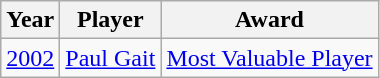<table class="wikitable">
<tr>
<th>Year</th>
<th>Player</th>
<th>Award</th>
</tr>
<tr>
<td><a href='#'>2002</a></td>
<td><a href='#'>Paul Gait</a></td>
<td><a href='#'>Most Valuable Player</a></td>
</tr>
</table>
